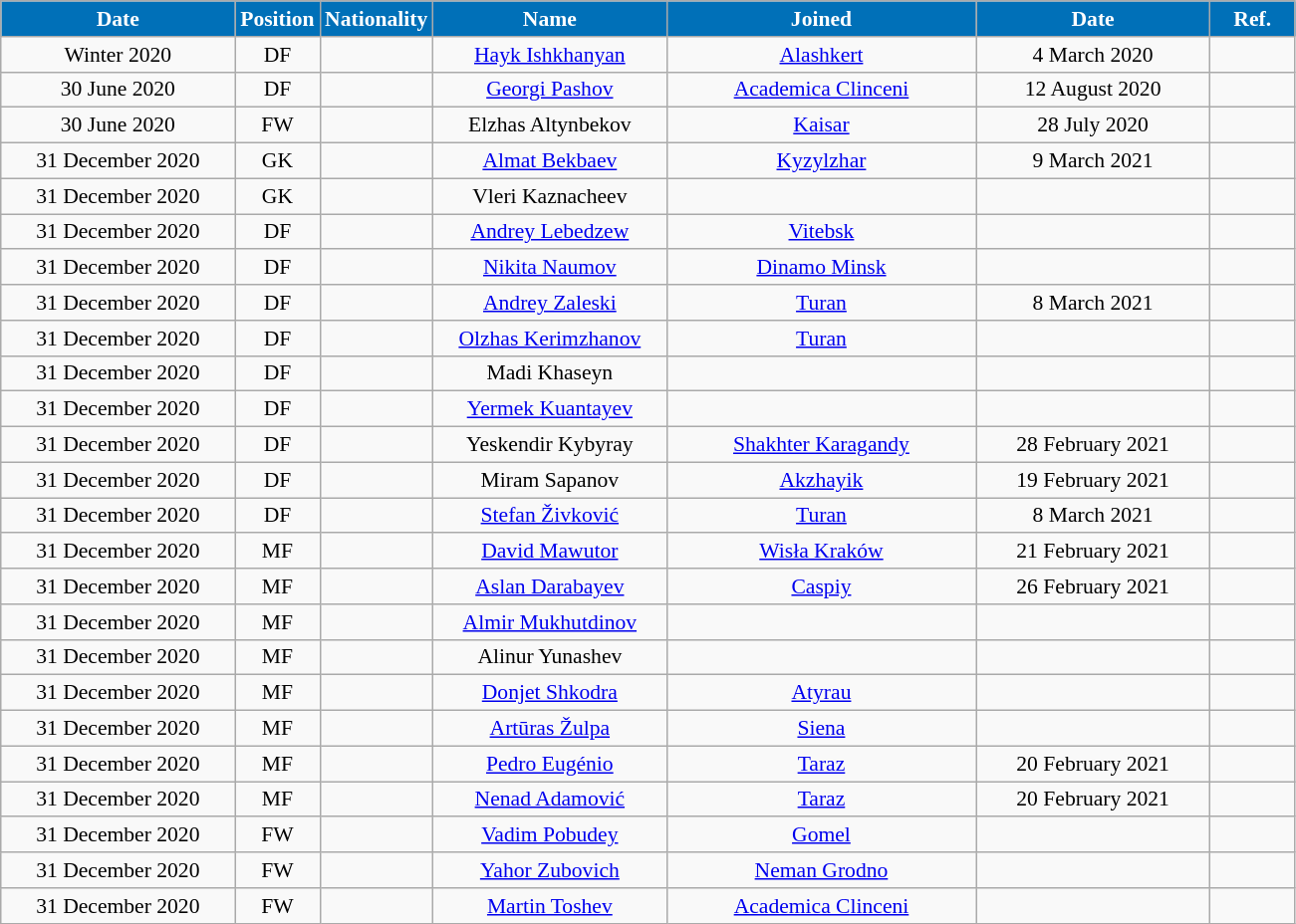<table class="wikitable"  style="text-align:center; font-size:90%; ">
<tr>
<th style="background:#0070B8; color:#FFFFFF; width:150px;">Date</th>
<th style="background:#0070B8; color:#FFFFFF; width:50px;">Position</th>
<th style="background:#0070B8; color:#FFFFFF; width:50px;">Nationality</th>
<th style="background:#0070B8; color:#FFFFFF; width:150px;">Name</th>
<th style="background:#0070B8; color:#FFFFFF; width:200px;">Joined</th>
<th style="background:#0070B8; color:#FFFFFF; width:150px;">Date</th>
<th style="background:#0070B8; color:#FFFFFF; width:50px;">Ref.</th>
</tr>
<tr>
<td>Winter 2020</td>
<td>DF</td>
<td></td>
<td><a href='#'>Hayk Ishkhanyan</a></td>
<td><a href='#'>Alashkert</a></td>
<td>4 March 2020</td>
<td></td>
</tr>
<tr>
<td>30 June 2020</td>
<td>DF</td>
<td></td>
<td><a href='#'>Georgi Pashov</a></td>
<td><a href='#'>Academica Clinceni</a></td>
<td>12 August 2020</td>
<td></td>
</tr>
<tr>
<td>30 June 2020</td>
<td>FW</td>
<td></td>
<td>Elzhas Altynbekov</td>
<td><a href='#'>Kaisar</a></td>
<td>28 July 2020</td>
<td></td>
</tr>
<tr>
<td>31 December 2020</td>
<td>GK</td>
<td></td>
<td><a href='#'>Almat Bekbaev</a></td>
<td><a href='#'>Kyzylzhar</a></td>
<td>9 March 2021</td>
<td></td>
</tr>
<tr>
<td>31 December 2020</td>
<td>GK</td>
<td></td>
<td>Vleri Kaznacheev</td>
<td></td>
<td></td>
<td></td>
</tr>
<tr>
<td>31 December 2020</td>
<td>DF</td>
<td></td>
<td><a href='#'>Andrey Lebedzew</a></td>
<td><a href='#'>Vitebsk</a></td>
<td></td>
<td></td>
</tr>
<tr>
<td>31 December 2020</td>
<td>DF</td>
<td></td>
<td><a href='#'>Nikita Naumov</a></td>
<td><a href='#'>Dinamo Minsk</a></td>
<td></td>
<td></td>
</tr>
<tr>
<td>31 December 2020</td>
<td>DF</td>
<td></td>
<td><a href='#'>Andrey Zaleski</a></td>
<td><a href='#'>Turan</a></td>
<td>8 March 2021</td>
<td></td>
</tr>
<tr>
<td>31 December 2020</td>
<td>DF</td>
<td></td>
<td><a href='#'>Olzhas Kerimzhanov</a></td>
<td><a href='#'>Turan</a></td>
<td></td>
<td></td>
</tr>
<tr>
<td>31 December 2020</td>
<td>DF</td>
<td></td>
<td>Madi Khaseyn</td>
<td></td>
<td></td>
<td></td>
</tr>
<tr>
<td>31 December 2020</td>
<td>DF</td>
<td></td>
<td><a href='#'>Yermek Kuantayev</a></td>
<td></td>
<td></td>
<td></td>
</tr>
<tr>
<td>31 December 2020</td>
<td>DF</td>
<td></td>
<td>Yeskendir Kybyray</td>
<td><a href='#'>Shakhter Karagandy</a></td>
<td>28 February 2021</td>
<td></td>
</tr>
<tr>
<td>31 December 2020</td>
<td>DF</td>
<td></td>
<td>Miram Sapanov</td>
<td><a href='#'>Akzhayik</a></td>
<td>19 February 2021</td>
<td></td>
</tr>
<tr>
<td>31 December 2020</td>
<td>DF</td>
<td></td>
<td><a href='#'>Stefan Živković</a></td>
<td><a href='#'>Turan</a></td>
<td>8 March 2021</td>
<td></td>
</tr>
<tr>
<td>31 December 2020</td>
<td>MF</td>
<td></td>
<td><a href='#'>David Mawutor</a></td>
<td><a href='#'>Wisła Kraków</a></td>
<td>21 February 2021</td>
<td></td>
</tr>
<tr>
<td>31 December 2020</td>
<td>MF</td>
<td></td>
<td><a href='#'>Aslan Darabayev</a></td>
<td><a href='#'>Caspiy</a></td>
<td>26 February 2021</td>
<td></td>
</tr>
<tr>
<td>31 December 2020</td>
<td>MF</td>
<td></td>
<td><a href='#'>Almir Mukhutdinov</a></td>
<td></td>
<td></td>
<td></td>
</tr>
<tr>
<td>31 December 2020</td>
<td>MF</td>
<td></td>
<td>Alinur Yunashev</td>
<td></td>
<td></td>
<td></td>
</tr>
<tr>
<td>31 December 2020</td>
<td>MF</td>
<td></td>
<td><a href='#'>Donjet Shkodra</a></td>
<td><a href='#'>Atyrau</a></td>
<td></td>
<td></td>
</tr>
<tr>
<td>31 December 2020</td>
<td>MF</td>
<td></td>
<td><a href='#'>Artūras Žulpa</a></td>
<td><a href='#'>Siena</a></td>
<td></td>
<td></td>
</tr>
<tr>
<td>31 December 2020</td>
<td>MF</td>
<td></td>
<td><a href='#'>Pedro Eugénio</a></td>
<td><a href='#'>Taraz</a></td>
<td>20 February 2021</td>
<td></td>
</tr>
<tr>
<td>31 December 2020</td>
<td>MF</td>
<td></td>
<td><a href='#'>Nenad Adamović</a></td>
<td><a href='#'>Taraz</a></td>
<td>20 February 2021</td>
<td></td>
</tr>
<tr>
<td>31 December 2020</td>
<td>FW</td>
<td></td>
<td><a href='#'>Vadim Pobudey</a></td>
<td><a href='#'>Gomel</a></td>
<td></td>
<td></td>
</tr>
<tr>
<td>31 December 2020</td>
<td>FW</td>
<td></td>
<td><a href='#'>Yahor Zubovich</a></td>
<td><a href='#'>Neman Grodno</a></td>
<td></td>
<td></td>
</tr>
<tr>
<td>31 December 2020</td>
<td>FW</td>
<td></td>
<td><a href='#'>Martin Toshev</a></td>
<td><a href='#'>Academica Clinceni</a></td>
<td></td>
<td></td>
</tr>
</table>
